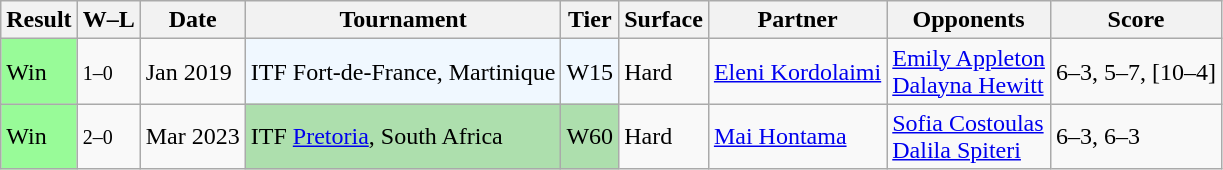<table class="wikitable sortable">
<tr>
<th>Result</th>
<th class="unsortable">W–L</th>
<th>Date</th>
<th>Tournament</th>
<th>Tier</th>
<th>Surface</th>
<th>Partner</th>
<th>Opponents</th>
<th class="unsortable">Score</th>
</tr>
<tr>
<td style="background:#98fb98;">Win</td>
<td><small>1–0</small></td>
<td>Jan 2019</td>
<td style="background:#f0f8ff;">ITF Fort-de-France, Martinique</td>
<td style="background:#f0f8ff;">W15</td>
<td>Hard</td>
<td> <a href='#'>Eleni Kordolaimi</a></td>
<td> <a href='#'>Emily Appleton</a> <br>  <a href='#'>Dalayna Hewitt</a></td>
<td>6–3, 5–7, [10–4]</td>
</tr>
<tr>
<td style="background:#98fb98;">Win</td>
<td><small>2–0</small></td>
<td>Mar 2023</td>
<td style="background:#addfad;">ITF <a href='#'>Pretoria</a>, South Africa</td>
<td style="background:#addfad;">W60</td>
<td>Hard</td>
<td> <a href='#'>Mai Hontama</a></td>
<td> <a href='#'>Sofia Costoulas</a> <br>  <a href='#'>Dalila Spiteri</a></td>
<td>6–3, 6–3</td>
</tr>
</table>
